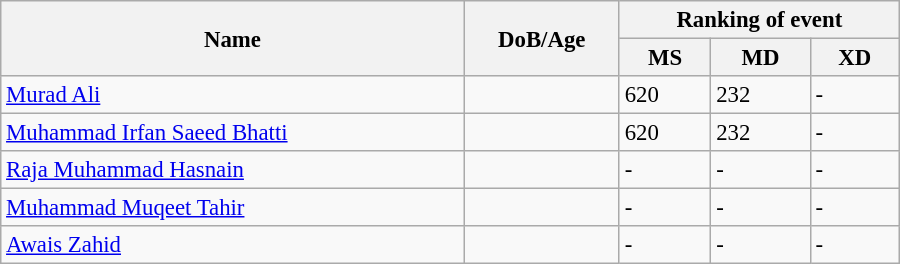<table class="wikitable" style="width:600px; font-size:95%;">
<tr>
<th rowspan="2" align="left">Name</th>
<th rowspan="2" align="left">DoB/Age</th>
<th colspan="3" align="center">Ranking of event</th>
</tr>
<tr>
<th align="center">MS</th>
<th>MD</th>
<th align="center">XD</th>
</tr>
<tr>
<td><a href='#'>Murad Ali</a></td>
<td></td>
<td>620</td>
<td>232</td>
<td>-</td>
</tr>
<tr>
<td><a href='#'>Muhammad Irfan Saeed Bhatti</a></td>
<td></td>
<td>620</td>
<td>232</td>
<td>-</td>
</tr>
<tr>
<td><a href='#'>Raja Muhammad Hasnain</a></td>
<td></td>
<td>-</td>
<td>-</td>
<td>-</td>
</tr>
<tr>
<td><a href='#'>Muhammad Muqeet Tahir</a></td>
<td></td>
<td>-</td>
<td>-</td>
<td>-</td>
</tr>
<tr>
<td><a href='#'>Awais Zahid</a></td>
<td></td>
<td>-</td>
<td>-</td>
<td>-</td>
</tr>
</table>
